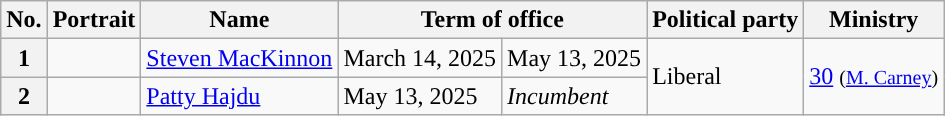<table class="wikitable">
<tr>
<th>No.</th>
<th>Portrait</th>
<th>Name</th>
<th colspan=2>Term of office</th>
<th>Political party</th>
<th>Ministry</th>
</tr>
<tr>
<th style="background:">1</th>
<td></td>
<td><a href='#'>Steven MacKinnon</a></td>
<td>March 14, 2025</td>
<td>May 13, 2025</td>
<td rowspan=2>Liberal</td>
<td rowspan=2><a href='#'>30</a> <small>(<a href='#'>M. Carney</a>)</small></td>
</tr>
<tr>
<th style="background:">2</th>
<td></td>
<td><a href='#'>Patty Hajdu</a></td>
<td>May 13, 2025</td>
<td><em>Incumbent</em></td>
</tr>
</table>
